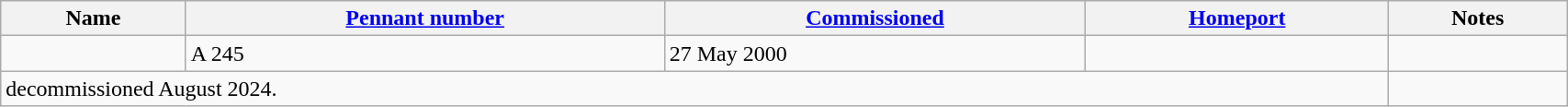<table class="wikitable" width=90% style="text-align: left">
<tr bgcolor=lavender>
<th>Name</th>
<th><a href='#'>Pennant number</a></th>
<th><a href='#'>Commissioned</a></th>
<th><a href='#'>Homeport</a></th>
<th>Notes</th>
</tr>
<tr>
<td valign=top></td>
<td>A 245</td>
<td>27 May 2000</td>
<td></td>
<td></td>
</tr>
<tr>
<td colspan="4"> decommissioned August 2024.</td>
<td></td>
</tr>
</table>
